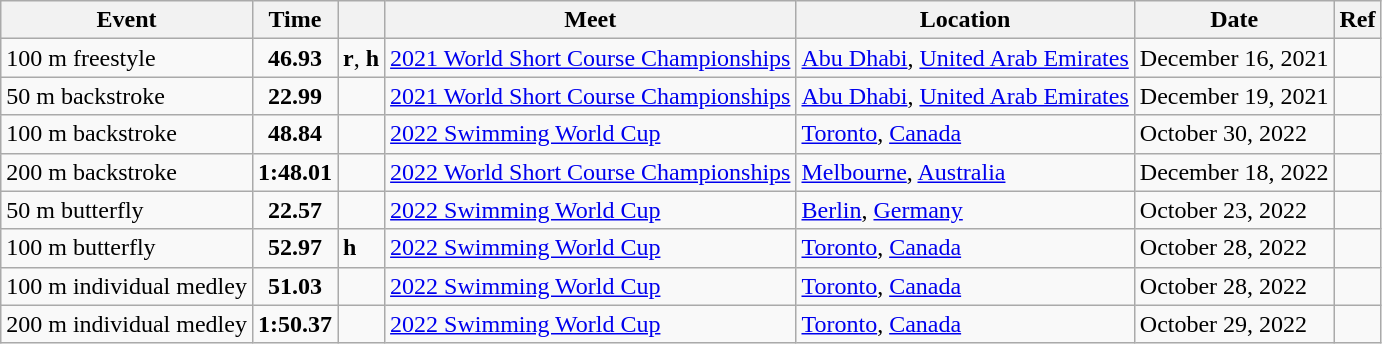<table class="wikitable">
<tr>
<th>Event</th>
<th>Time</th>
<th></th>
<th>Meet</th>
<th>Location</th>
<th>Date</th>
<th>Ref</th>
</tr>
<tr>
<td>100 m freestyle</td>
<td align="center"><strong>46.93</strong></td>
<td><strong>r</strong>, <strong>h</strong></td>
<td><a href='#'>2021 World Short Course Championships</a></td>
<td><a href='#'>Abu Dhabi</a>, <a href='#'>United Arab Emirates</a></td>
<td>December 16, 2021</td>
<td></td>
</tr>
<tr>
<td>50 m backstroke</td>
<td align="center"><strong>22.99</strong></td>
<td></td>
<td><a href='#'>2021 World Short Course Championships</a></td>
<td><a href='#'>Abu Dhabi</a>, <a href='#'>United Arab Emirates</a></td>
<td>December 19, 2021</td>
<td></td>
</tr>
<tr>
<td>100 m backstroke</td>
<td align="center"><strong>48.84</strong></td>
<td></td>
<td><a href='#'>2022 Swimming World Cup</a></td>
<td><a href='#'>Toronto</a>, <a href='#'>Canada</a></td>
<td>October 30, 2022</td>
<td></td>
</tr>
<tr>
<td>200 m backstroke</td>
<td align="center"><strong>1:48.01</strong></td>
<td></td>
<td><a href='#'>2022 World Short Course Championships</a></td>
<td><a href='#'>Melbourne</a>, <a href='#'>Australia</a></td>
<td>December 18, 2022</td>
<td></td>
</tr>
<tr>
<td>50 m butterfly</td>
<td align="center"><strong>22.57</strong></td>
<td></td>
<td><a href='#'>2022 Swimming World Cup</a></td>
<td><a href='#'>Berlin</a>, <a href='#'>Germany</a></td>
<td>October 23, 2022</td>
<td></td>
</tr>
<tr>
<td>100 m butterfly</td>
<td style="text-align:center;"><strong>52.97</strong></td>
<td><strong>h</strong></td>
<td><a href='#'>2022 Swimming World Cup</a></td>
<td><a href='#'>Toronto</a>, <a href='#'>Canada</a></td>
<td>October 28, 2022</td>
<td></td>
</tr>
<tr>
<td>100 m individual medley</td>
<td align="center"><strong>51.03</strong></td>
<td></td>
<td><a href='#'>2022 Swimming World Cup</a></td>
<td><a href='#'>Toronto</a>, <a href='#'>Canada</a></td>
<td>October 28, 2022</td>
<td></td>
</tr>
<tr>
<td>200 m individual medley</td>
<td align="center"><strong>1:50.37</strong></td>
<td></td>
<td><a href='#'>2022 Swimming World Cup</a></td>
<td><a href='#'>Toronto</a>, <a href='#'>Canada</a></td>
<td>October 29, 2022</td>
<td></td>
</tr>
</table>
